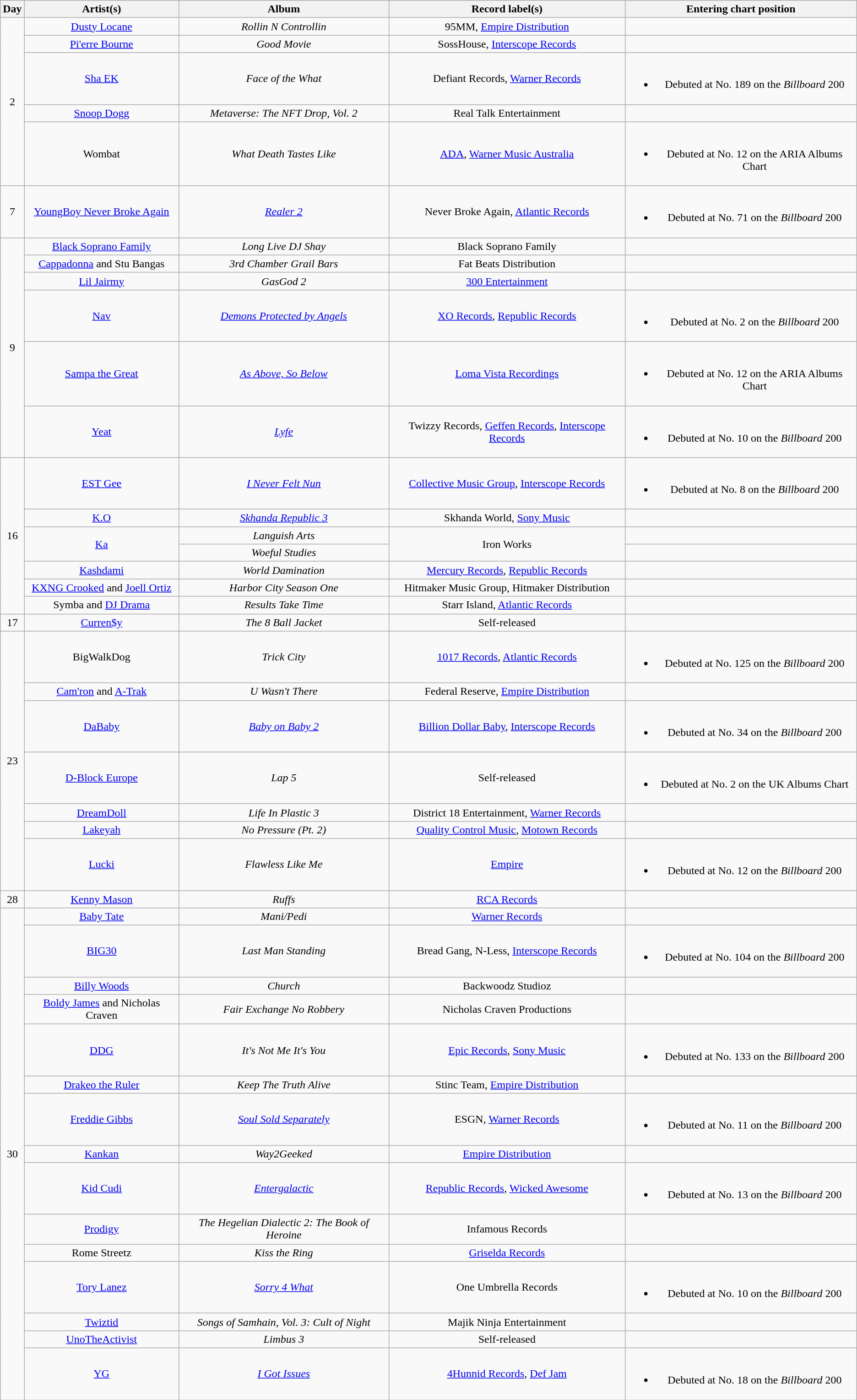<table class="wikitable" style="text-align:center;">
<tr>
<th scope="col">Day</th>
<th scope="col">Artist(s)</th>
<th scope="col">Album</th>
<th scope="col">Record label(s)</th>
<th>Entering chart position</th>
</tr>
<tr>
<td rowspan="5">2</td>
<td><a href='#'>Dusty Locane</a></td>
<td><em>Rollin N Controllin</em></td>
<td>95MM, <a href='#'>Empire Distribution</a></td>
<td></td>
</tr>
<tr>
<td><a href='#'>Pi'erre Bourne</a></td>
<td><em>Good Movie</em></td>
<td>SossHouse, <a href='#'>Interscope Records</a></td>
<td></td>
</tr>
<tr>
<td><a href='#'>Sha EK</a></td>
<td><em>Face of the What</em></td>
<td>Defiant Records, <a href='#'>Warner Records</a></td>
<td><br><ul><li>Debuted at No. 189 on the <em>Billboard</em> 200</li></ul></td>
</tr>
<tr>
<td><a href='#'>Snoop Dogg</a></td>
<td><em>Metaverse: The NFT Drop, Vol. 2</em></td>
<td>Real Talk Entertainment</td>
<td></td>
</tr>
<tr>
<td>Wombat</td>
<td><em>What Death Tastes Like</em></td>
<td><a href='#'>ADA</a>, <a href='#'>Warner Music Australia</a></td>
<td><br><ul><li>Debuted at No. 12 on the ARIA Albums Chart</li></ul></td>
</tr>
<tr>
<td>7</td>
<td><a href='#'>YoungBoy Never Broke Again</a></td>
<td><em><a href='#'>Realer 2</a></em></td>
<td>Never Broke Again, <a href='#'>Atlantic Records</a></td>
<td><br><ul><li>Debuted at No. 71 on the <em>Billboard</em> 200</li></ul></td>
</tr>
<tr>
<td rowspan="6">9</td>
<td><a href='#'>Black Soprano Family</a></td>
<td><em>Long Live DJ Shay</em></td>
<td>Black Soprano Family</td>
<td></td>
</tr>
<tr>
<td><a href='#'>Cappadonna</a> and Stu Bangas</td>
<td><em>3rd Chamber Grail Bars</em></td>
<td>Fat Beats Distribution</td>
<td></td>
</tr>
<tr>
<td><a href='#'>Lil Jairmy</a></td>
<td><em>GasGod 2</em></td>
<td><a href='#'>300 Entertainment</a></td>
<td></td>
</tr>
<tr>
<td><a href='#'>Nav</a></td>
<td><em><a href='#'>Demons Protected by Angels</a></em></td>
<td><a href='#'>XO Records</a>, <a href='#'>Republic Records</a></td>
<td><br><ul><li>Debuted at No. 2 on the <em>Billboard</em> 200</li></ul></td>
</tr>
<tr>
<td><a href='#'>Sampa the Great</a></td>
<td><em><a href='#'>As Above, So Below</a></em></td>
<td><a href='#'>Loma Vista Recordings</a></td>
<td><br><ul><li>Debuted at No. 12 on the ARIA Albums Chart</li></ul></td>
</tr>
<tr>
<td><a href='#'>Yeat</a></td>
<td><em><a href='#'>Lyfe</a></em></td>
<td>Twizzy Records, <a href='#'>Geffen Records</a>, <a href='#'>Interscope Records</a></td>
<td><br><ul><li>Debuted at No. 10 on the <em>Billboard</em> 200</li></ul></td>
</tr>
<tr>
<td rowspan="7">16</td>
<td><a href='#'>EST Gee</a></td>
<td><em><a href='#'>I Never Felt Nun</a></em></td>
<td><a href='#'>Collective Music Group</a>, <a href='#'>Interscope Records</a></td>
<td><br><ul><li>Debuted at No. 8 on the <em>Billboard</em> 200</li></ul></td>
</tr>
<tr>
<td><a href='#'>K.O</a></td>
<td><em><a href='#'>Skhanda Republic 3</a></em></td>
<td>Skhanda World, <a href='#'>Sony Music</a></td>
<td></td>
</tr>
<tr>
<td rowspan="2"><a href='#'>Ka</a></td>
<td><em>Languish Arts</em></td>
<td rowspan="2">Iron Works</td>
<td></td>
</tr>
<tr>
<td><em>Woeful Studies</em></td>
<td></td>
</tr>
<tr>
<td><a href='#'>Kashdami</a></td>
<td><em>World Damination</em></td>
<td><a href='#'>Mercury Records</a>, <a href='#'>Republic Records</a></td>
<td></td>
</tr>
<tr>
<td><a href='#'>KXNG Crooked</a> and <a href='#'>Joell Ortiz</a></td>
<td><em>Harbor City Season One</em></td>
<td>Hitmaker Music Group, Hitmaker Distribution</td>
<td></td>
</tr>
<tr>
<td>Symba and <a href='#'>DJ Drama</a></td>
<td><em>Results Take Time</em></td>
<td>Starr Island, <a href='#'>Atlantic Records</a></td>
<td></td>
</tr>
<tr>
<td>17</td>
<td><a href='#'>Curren$y</a></td>
<td><em>The 8 Ball Jacket</em></td>
<td>Self-released</td>
<td></td>
</tr>
<tr>
<td rowspan="7">23</td>
<td>BigWalkDog</td>
<td><em>Trick City</em></td>
<td><a href='#'>1017 Records</a>, <a href='#'>Atlantic Records</a></td>
<td><br><ul><li>Debuted at No. 125 on the <em>Billboard</em> 200</li></ul></td>
</tr>
<tr>
<td><a href='#'>Cam'ron</a> and <a href='#'>A-Trak</a></td>
<td><em>U Wasn't There</em></td>
<td>Federal Reserve, <a href='#'>Empire Distribution</a></td>
<td></td>
</tr>
<tr>
<td><a href='#'>DaBaby</a></td>
<td><em><a href='#'>Baby on Baby 2</a></em></td>
<td><a href='#'>Billion Dollar Baby</a>, <a href='#'>Interscope Records</a></td>
<td><br><ul><li>Debuted at No. 34 on the <em>Billboard</em> 200</li></ul></td>
</tr>
<tr>
<td><a href='#'>D-Block Europe</a></td>
<td><em>Lap 5</em></td>
<td>Self-released</td>
<td><br><ul><li>Debuted at No. 2 on the UK Albums Chart</li></ul></td>
</tr>
<tr>
<td><a href='#'>DreamDoll</a></td>
<td><em>Life In Plastic 3</em></td>
<td>District 18 Entertainment, <a href='#'>Warner Records</a></td>
<td></td>
</tr>
<tr>
<td><a href='#'>Lakeyah</a></td>
<td><em>No Pressure (Pt. 2)</em></td>
<td><a href='#'>Quality Control Music</a>, <a href='#'>Motown Records</a></td>
<td></td>
</tr>
<tr>
<td><a href='#'>Lucki</a></td>
<td><em>Flawless Like Me</em></td>
<td><a href='#'>Empire</a></td>
<td><br><ul><li>Debuted at No. 12 on the <em>Billboard</em> 200</li></ul></td>
</tr>
<tr>
<td>28</td>
<td><a href='#'>Kenny Mason</a></td>
<td><em>Ruffs</em></td>
<td><a href='#'>RCA Records</a></td>
<td></td>
</tr>
<tr>
<td rowspan="15">30</td>
<td><a href='#'>Baby Tate</a></td>
<td><em>Mani/Pedi</em></td>
<td><a href='#'>Warner Records</a></td>
<td></td>
</tr>
<tr>
<td><a href='#'>BIG30</a></td>
<td><em>Last Man Standing</em></td>
<td>Bread Gang, N-Less, <a href='#'>Interscope Records</a></td>
<td><br><ul><li>Debuted at No. 104 on the <em>Billboard</em> 200</li></ul></td>
</tr>
<tr>
<td><a href='#'>Billy Woods</a></td>
<td><em>Church</em></td>
<td>Backwoodz Studioz</td>
<td></td>
</tr>
<tr>
<td><a href='#'>Boldy James</a> and Nicholas Craven</td>
<td><em>Fair Exchange No Robbery</em></td>
<td>Nicholas Craven Productions</td>
<td></td>
</tr>
<tr>
<td><a href='#'>DDG</a></td>
<td><em>It's Not Me It's You</em></td>
<td><a href='#'>Epic Records</a>, <a href='#'>Sony Music</a></td>
<td><br><ul><li>Debuted at No. 133 on the <em>Billboard</em> 200</li></ul></td>
</tr>
<tr>
<td><a href='#'>Drakeo the Ruler</a></td>
<td><em>Keep The Truth Alive</em></td>
<td>Stinc Team, <a href='#'>Empire Distribution</a></td>
<td></td>
</tr>
<tr>
<td><a href='#'>Freddie Gibbs</a></td>
<td><em><a href='#'>Soul Sold Separately</a></em></td>
<td>ESGN, <a href='#'>Warner Records</a></td>
<td><br><ul><li>Debuted at No. 11 on the <em>Billboard</em> 200</li></ul></td>
</tr>
<tr>
<td><a href='#'>Kankan</a></td>
<td><em>Way2Geeked</em></td>
<td><a href='#'>Empire Distribution</a></td>
<td></td>
</tr>
<tr>
<td><a href='#'>Kid Cudi</a></td>
<td><em><a href='#'>Entergalactic</a></em></td>
<td><a href='#'>Republic Records</a>, <a href='#'>Wicked Awesome</a></td>
<td><br><ul><li>Debuted at No. 13 on the <em>Billboard</em> 200</li></ul></td>
</tr>
<tr>
<td><a href='#'>Prodigy</a></td>
<td><em>The Hegelian Dialectic 2: The Book of Heroine</em></td>
<td>Infamous Records</td>
<td></td>
</tr>
<tr>
<td>Rome Streetz</td>
<td><em>Kiss the Ring</em></td>
<td><a href='#'>Griselda Records</a></td>
<td></td>
</tr>
<tr>
<td><a href='#'>Tory Lanez</a></td>
<td><em><a href='#'>Sorry 4 What</a></em></td>
<td>One Umbrella Records</td>
<td><br><ul><li>Debuted at No. 10 on the <em>Billboard</em> 200</li></ul></td>
</tr>
<tr>
<td><a href='#'>Twiztid</a></td>
<td><em>Songs of Samhain, Vol. 3: Cult of Night</em></td>
<td>Majik Ninja Entertainment</td>
<td></td>
</tr>
<tr>
<td><a href='#'>UnoTheActivist</a></td>
<td><em>Limbus 3</em></td>
<td>Self-released</td>
<td></td>
</tr>
<tr>
<td><a href='#'>YG</a></td>
<td><em><a href='#'>I Got Issues</a></em></td>
<td><a href='#'>4Hunnid Records</a>, <a href='#'>Def Jam</a></td>
<td><br><ul><li>Debuted at No. 18 on the <em>Billboard</em> 200</li></ul></td>
</tr>
</table>
